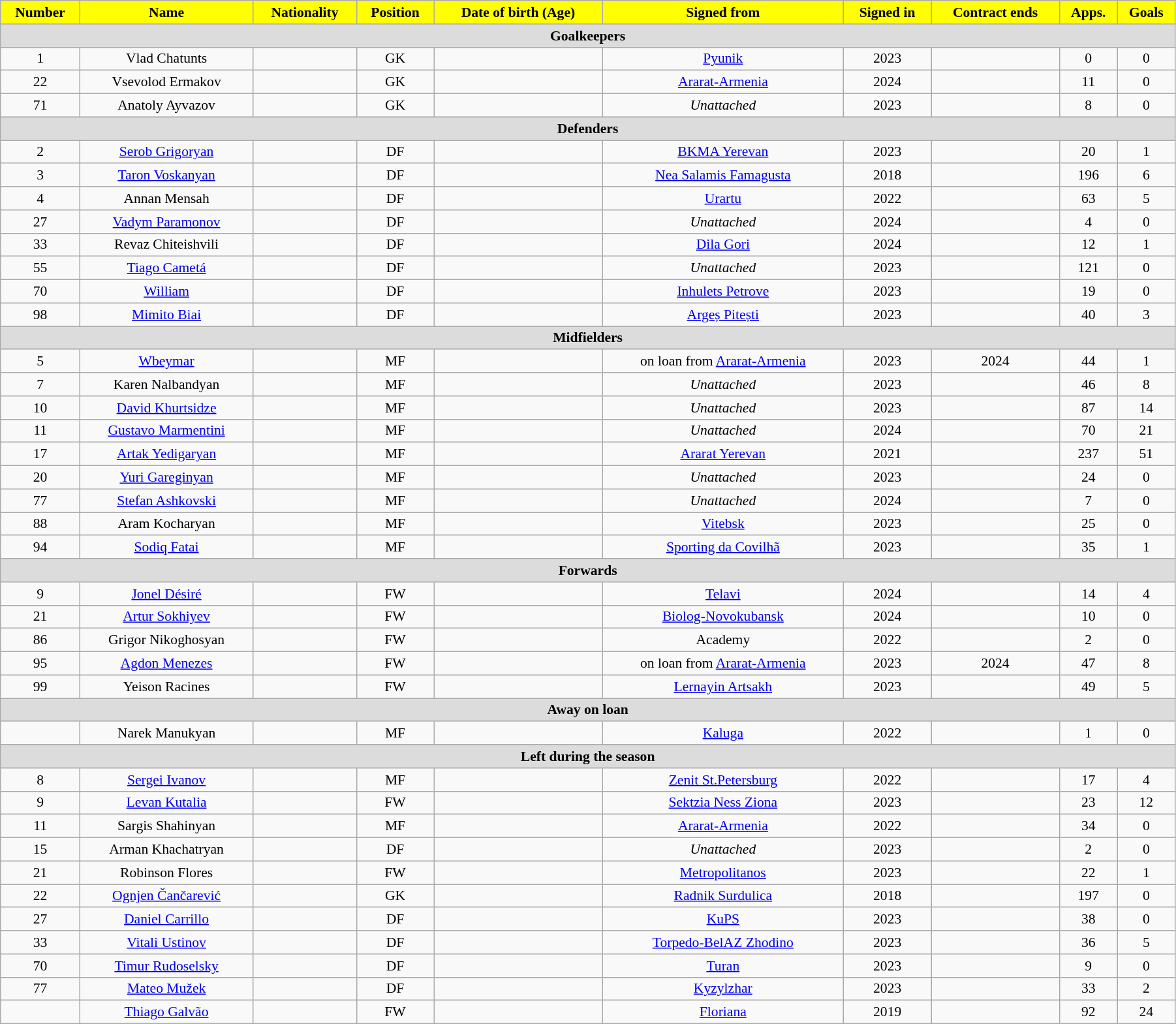<table class="wikitable"  style="text-align:center; font-size:90%; width:95%;">
<tr>
<th style="background:yellow; color:#000000; text-align:center;">Number</th>
<th style="background:yellow; color:#000000; text-align:center;">Name</th>
<th style="background:yellow; color:#000000; text-align:center;">Nationality</th>
<th style="background:yellow; color:#000000; text-align:center;">Position</th>
<th style="background:yellow; color:#000000; text-align:center;">Date of birth (Age)</th>
<th style="background:yellow; color:#000000; text-align:center;">Signed from</th>
<th style="background:yellow; color:#000000; text-align:center;">Signed in</th>
<th style="background:yellow; color:#000000; text-align:center;">Contract ends</th>
<th style="background:yellow; color:#000000; text-align:center;">Apps.</th>
<th style="background:yellow; color:#000000; text-align:center;">Goals</th>
</tr>
<tr>
<th colspan="11"  style="background:#dcdcdc; text-align:center;">Goalkeepers</th>
</tr>
<tr>
<td>1</td>
<td>Vlad Chatunts</td>
<td></td>
<td>GK</td>
<td></td>
<td><a href='#'>Pyunik</a></td>
<td>2023</td>
<td></td>
<td>0</td>
<td>0</td>
</tr>
<tr>
<td>22</td>
<td>Vsevolod Ermakov</td>
<td></td>
<td>GK</td>
<td></td>
<td><a href='#'>Ararat-Armenia</a></td>
<td>2024</td>
<td></td>
<td>11</td>
<td>0</td>
</tr>
<tr>
<td>71</td>
<td>Anatoly Ayvazov</td>
<td></td>
<td>GK</td>
<td></td>
<td><em>Unattached</em></td>
<td>2023</td>
<td></td>
<td>8</td>
<td>0</td>
</tr>
<tr>
<th colspan="11"  style="background:#dcdcdc; text-align:center;">Defenders</th>
</tr>
<tr>
<td>2</td>
<td><a href='#'>Serob Grigoryan</a></td>
<td></td>
<td>DF</td>
<td></td>
<td><a href='#'>BKMA Yerevan</a></td>
<td>2023</td>
<td></td>
<td>20</td>
<td>1</td>
</tr>
<tr>
<td>3</td>
<td><a href='#'>Taron Voskanyan</a></td>
<td></td>
<td>DF</td>
<td></td>
<td><a href='#'>Nea Salamis Famagusta</a></td>
<td>2018</td>
<td></td>
<td>196</td>
<td>6</td>
</tr>
<tr>
<td>4</td>
<td>Annan Mensah</td>
<td></td>
<td>DF</td>
<td></td>
<td><a href='#'>Urartu</a></td>
<td>2022</td>
<td></td>
<td>63</td>
<td>5</td>
</tr>
<tr>
<td>27</td>
<td><a href='#'>Vadym Paramonov</a></td>
<td></td>
<td>DF</td>
<td></td>
<td><em>Unattached</em></td>
<td>2024</td>
<td></td>
<td>4</td>
<td>0</td>
</tr>
<tr>
<td>33</td>
<td>Revaz Chiteishvili</td>
<td></td>
<td>DF</td>
<td></td>
<td><a href='#'>Dila Gori</a></td>
<td>2024</td>
<td></td>
<td>12</td>
<td>1</td>
</tr>
<tr>
<td>55</td>
<td><a href='#'>Tiago Cametá</a></td>
<td></td>
<td>DF</td>
<td></td>
<td><em>Unattached</em></td>
<td>2023</td>
<td></td>
<td>121</td>
<td>0</td>
</tr>
<tr>
<td>70</td>
<td><a href='#'>William</a></td>
<td></td>
<td>DF</td>
<td></td>
<td><a href='#'>Inhulets Petrove</a></td>
<td>2023</td>
<td></td>
<td>19</td>
<td>0</td>
</tr>
<tr>
<td>98</td>
<td><a href='#'>Mimito Biai</a></td>
<td></td>
<td>DF</td>
<td></td>
<td><a href='#'>Argeș Pitești</a></td>
<td>2023</td>
<td></td>
<td>40</td>
<td>3</td>
</tr>
<tr>
<th colspan="11"  style="background:#dcdcdc; text-align:center;">Midfielders</th>
</tr>
<tr>
<td>5</td>
<td><a href='#'>Wbeymar</a></td>
<td></td>
<td>MF</td>
<td></td>
<td>on loan from <a href='#'>Ararat-Armenia</a></td>
<td>2023</td>
<td>2024</td>
<td>44</td>
<td>1</td>
</tr>
<tr>
<td>7</td>
<td>Karen Nalbandyan</td>
<td></td>
<td>MF</td>
<td></td>
<td><em>Unattached</em></td>
<td>2023</td>
<td></td>
<td>46</td>
<td>8</td>
</tr>
<tr>
<td>10</td>
<td><a href='#'>David Khurtsidze</a></td>
<td></td>
<td>MF</td>
<td></td>
<td><em>Unattached</em></td>
<td>2023</td>
<td></td>
<td>87</td>
<td>14</td>
</tr>
<tr>
<td>11</td>
<td><a href='#'>Gustavo Marmentini</a></td>
<td></td>
<td>MF</td>
<td></td>
<td><em>Unattached</em></td>
<td>2024</td>
<td></td>
<td>70</td>
<td>21</td>
</tr>
<tr>
<td>17</td>
<td><a href='#'>Artak Yedigaryan</a></td>
<td></td>
<td>MF</td>
<td></td>
<td><a href='#'>Ararat Yerevan</a></td>
<td>2021</td>
<td></td>
<td>237</td>
<td>51</td>
</tr>
<tr>
<td>20</td>
<td><a href='#'>Yuri Gareginyan</a></td>
<td></td>
<td>MF</td>
<td></td>
<td><em>Unattached</em></td>
<td>2023</td>
<td></td>
<td>24</td>
<td>0</td>
</tr>
<tr>
<td>77</td>
<td><a href='#'>Stefan Ashkovski</a></td>
<td></td>
<td>MF</td>
<td></td>
<td><em>Unattached</em></td>
<td>2024</td>
<td></td>
<td>7</td>
<td>0</td>
</tr>
<tr>
<td>88</td>
<td>Aram Kocharyan</td>
<td></td>
<td>MF</td>
<td></td>
<td><a href='#'>Vitebsk</a></td>
<td>2023</td>
<td></td>
<td>25</td>
<td>0</td>
</tr>
<tr>
<td>94</td>
<td><a href='#'>Sodiq Fatai</a></td>
<td></td>
<td>MF</td>
<td></td>
<td><a href='#'>Sporting da Covilhã</a></td>
<td>2023</td>
<td></td>
<td>35</td>
<td>1</td>
</tr>
<tr>
<th colspan="11"  style="background:#dcdcdc; text-align:center;">Forwards</th>
</tr>
<tr>
<td>9</td>
<td><a href='#'>Jonel Désiré</a></td>
<td></td>
<td>FW</td>
<td></td>
<td><a href='#'>Telavi</a></td>
<td>2024</td>
<td></td>
<td>14</td>
<td>4</td>
</tr>
<tr>
<td>21</td>
<td><a href='#'>Artur Sokhiyev</a></td>
<td></td>
<td>FW</td>
<td></td>
<td><a href='#'>Biolog-Novokubansk</a></td>
<td>2024</td>
<td></td>
<td>10</td>
<td>0</td>
</tr>
<tr>
<td>86</td>
<td>Grigor Nikoghosyan</td>
<td></td>
<td>FW</td>
<td></td>
<td>Academy</td>
<td>2022</td>
<td></td>
<td>2</td>
<td>0</td>
</tr>
<tr>
<td>95</td>
<td><a href='#'>Agdon Menezes</a></td>
<td></td>
<td>FW</td>
<td></td>
<td>on loan from <a href='#'>Ararat-Armenia</a></td>
<td>2023</td>
<td>2024</td>
<td>47</td>
<td>8</td>
</tr>
<tr>
<td>99</td>
<td>Yeison Racines</td>
<td></td>
<td>FW</td>
<td></td>
<td><a href='#'>Lernayin Artsakh</a></td>
<td>2023</td>
<td></td>
<td>49</td>
<td>5</td>
</tr>
<tr>
<th colspan="11"  style="background:#dcdcdc; text-align:center;">Away on loan</th>
</tr>
<tr>
<td></td>
<td>Narek Manukyan</td>
<td></td>
<td>MF</td>
<td></td>
<td><a href='#'>Kaluga</a></td>
<td>2022</td>
<td></td>
<td>1</td>
<td>0</td>
</tr>
<tr>
<th colspan="11"  style="background:#dcdcdc; text-align:center;">Left during the season</th>
</tr>
<tr>
<td>8</td>
<td><a href='#'>Sergei Ivanov</a></td>
<td></td>
<td>MF</td>
<td></td>
<td><a href='#'>Zenit St.Petersburg</a></td>
<td>2022</td>
<td></td>
<td>17</td>
<td>4</td>
</tr>
<tr>
<td>9</td>
<td><a href='#'>Levan Kutalia</a></td>
<td></td>
<td>FW</td>
<td></td>
<td><a href='#'>Sektzia Ness Ziona</a></td>
<td>2023</td>
<td></td>
<td>23</td>
<td>12</td>
</tr>
<tr>
<td>11</td>
<td>Sargis Shahinyan</td>
<td></td>
<td>MF</td>
<td></td>
<td><a href='#'>Ararat-Armenia</a></td>
<td>2022</td>
<td></td>
<td>34</td>
<td>0</td>
</tr>
<tr>
<td>15</td>
<td>Arman Khachatryan</td>
<td></td>
<td>DF</td>
<td></td>
<td><em>Unattached</em></td>
<td>2023</td>
<td></td>
<td>2</td>
<td>0</td>
</tr>
<tr>
<td>21</td>
<td>Robinson Flores</td>
<td></td>
<td>FW</td>
<td></td>
<td><a href='#'>Metropolitanos</a></td>
<td>2023</td>
<td></td>
<td>22</td>
<td>1</td>
</tr>
<tr>
<td>22</td>
<td><a href='#'>Ognjen Čančarević</a></td>
<td></td>
<td>GK</td>
<td></td>
<td><a href='#'>Radnik Surdulica</a></td>
<td>2018</td>
<td></td>
<td>197</td>
<td>0</td>
</tr>
<tr>
<td>27</td>
<td><a href='#'>Daniel Carrillo</a></td>
<td></td>
<td>DF</td>
<td></td>
<td><a href='#'>KuPS</a></td>
<td>2023</td>
<td></td>
<td>38</td>
<td>0</td>
</tr>
<tr>
<td>33</td>
<td><a href='#'>Vitali Ustinov</a></td>
<td></td>
<td>DF</td>
<td></td>
<td><a href='#'>Torpedo-BelAZ Zhodino</a></td>
<td>2023</td>
<td></td>
<td>36</td>
<td>5</td>
</tr>
<tr>
<td>70</td>
<td><a href='#'>Timur Rudoselsky</a></td>
<td></td>
<td>DF</td>
<td></td>
<td><a href='#'>Turan</a></td>
<td>2023</td>
<td></td>
<td>9</td>
<td>0</td>
</tr>
<tr>
<td>77</td>
<td><a href='#'>Mateo Mužek</a></td>
<td></td>
<td>DF</td>
<td></td>
<td><a href='#'>Kyzylzhar</a></td>
<td>2023</td>
<td></td>
<td>33</td>
<td>2</td>
</tr>
<tr>
<td></td>
<td><a href='#'>Thiago Galvão</a></td>
<td></td>
<td>FW</td>
<td></td>
<td><a href='#'>Floriana</a></td>
<td>2019</td>
<td></td>
<td>92</td>
<td>24</td>
</tr>
</table>
